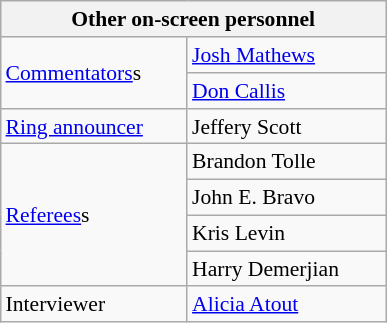<table align="right" class="wikitable" style="border:1px; font-size:90%; margin-left:1em;">
<tr>
<th width="250" colspan="2"><strong>Other on-screen personnel</strong></th>
</tr>
<tr>
<td rowspan="2"><a href='#'>Commentators</a>s</td>
<td><a href='#'>Josh Mathews</a></td>
</tr>
<tr>
<td><a href='#'>Don Callis</a></td>
</tr>
<tr>
<td><a href='#'>Ring announcer</a></td>
<td>Jeffery Scott</td>
</tr>
<tr>
<td rowspan="4"><a href='#'>Referees</a>s</td>
<td>Brandon Tolle</td>
</tr>
<tr>
<td>John E. Bravo</td>
</tr>
<tr>
<td>Kris Levin</td>
</tr>
<tr>
<td>Harry Demerjian</td>
</tr>
<tr>
<td rowspan="1">Interviewer</td>
<td><a href='#'>Alicia Atout</a></td>
</tr>
<tr>
</tr>
</table>
